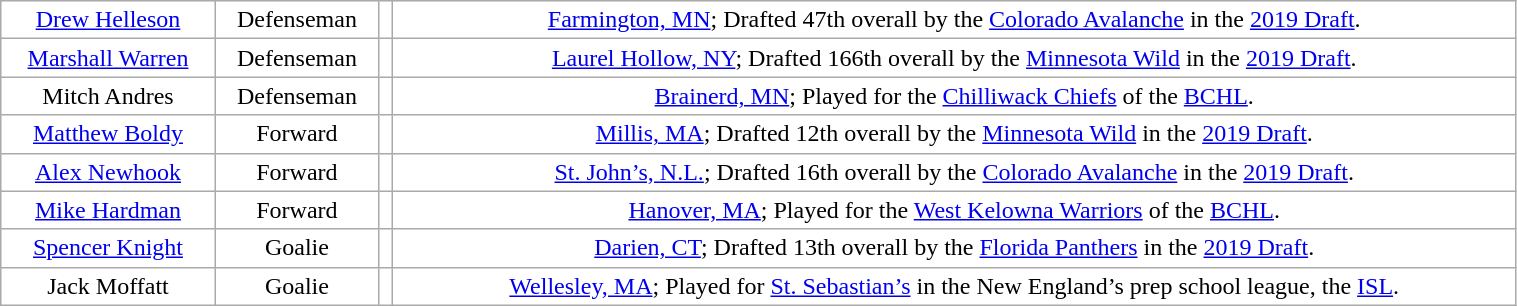<table class="wikitable" width="80%">
<tr align="center" style="background:white;color:black;" bgcolor=>
<td><a href='#'>Drew Helleson</a></td>
<td>Defenseman</td>
<td></td>
<td><a href='#'>Farmington, MN</a>; Drafted 47th overall by the <a href='#'>Colorado Avalanche</a> in the <a href='#'>2019 Draft</a>.</td>
</tr>
<tr align="center" style="background:white;color:black;" bgcolor=>
<td><a href='#'>Marshall Warren</a></td>
<td>Defenseman</td>
<td></td>
<td><a href='#'>Laurel Hollow, NY</a>; Drafted 166th overall by the <a href='#'>Minnesota Wild</a> in the <a href='#'>2019 Draft</a>.</td>
</tr>
<tr align="center" style="background:white;color:black;" bgcolor=>
<td>Mitch Andres</td>
<td>Defenseman</td>
<td></td>
<td><a href='#'>Brainerd, MN</a>; Played for the <a href='#'>Chilliwack Chiefs</a> of the <a href='#'>BCHL</a>.</td>
</tr>
<tr align="center" style="background:white;color:black;" bgcolor=>
<td><a href='#'>Matthew Boldy</a></td>
<td>Forward</td>
<td></td>
<td><a href='#'>Millis, MA</a>; Drafted 12th overall by the <a href='#'>Minnesota Wild</a> in the <a href='#'>2019 Draft</a>.</td>
</tr>
<tr align="center" style="background:white;color:black;" bgcolor=>
<td><a href='#'>Alex Newhook</a></td>
<td>Forward</td>
<td></td>
<td><a href='#'>St. John’s, N.L.</a>; Drafted 16th overall by the <a href='#'>Colorado Avalanche</a> in the <a href='#'>2019 Draft</a>.</td>
</tr>
<tr align="center" style="background:white;color:black;" bgcolor=>
<td><a href='#'>Mike Hardman</a></td>
<td>Forward</td>
<td></td>
<td><a href='#'>Hanover, MA</a>; Played for the <a href='#'>West Kelowna Warriors</a> of the <a href='#'>BCHL</a>.</td>
</tr>
<tr align="center" style="background:white;color:black;" bgcolor=>
<td><a href='#'>Spencer Knight</a></td>
<td>Goalie</td>
<td></td>
<td><a href='#'>Darien, CT</a>; Drafted 13th overall by the <a href='#'>Florida Panthers</a> in the <a href='#'>2019 Draft</a>.</td>
</tr>
<tr align="center" style="background:white;color:black;" bgcolor=>
<td>Jack Moffatt</td>
<td>Goalie</td>
<td></td>
<td><a href='#'>Wellesley, MA</a>; Played for <a href='#'>St. Sebastian’s</a> in the New England’s prep school league, the <a href='#'>ISL</a>.</td>
</tr>
</table>
